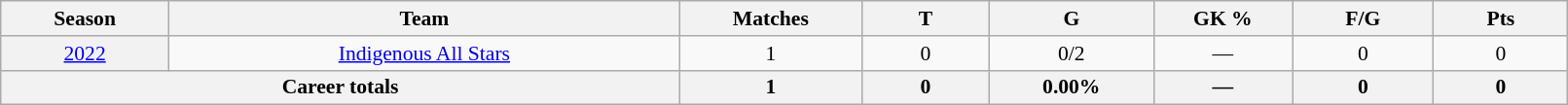<table class="wikitable sortable"  style="font-size:90%; text-align:center; width:85%;">
<tr>
<th width=2%>Season</th>
<th width=8%>Team</th>
<th width=2%>Matches</th>
<th width=2%>T</th>
<th width=2%>G</th>
<th width=2%>GK %</th>
<th width=2%>F/G</th>
<th width=2%>Pts</th>
</tr>
<tr>
<th scope="row" style="text-align:center; font-weight:normal"><a href='#'>2022</a></th>
<td style="text-align:center;"> <a href='#'>Indigenous All Stars</a></td>
<td>1</td>
<td>0</td>
<td>0/2</td>
<td>—</td>
<td>0</td>
<td>0</td>
</tr>
<tr class="sortbottom">
<th colspan=2>Career totals</th>
<th>1</th>
<th>0</th>
<th>0.00%</th>
<th>—</th>
<th>0</th>
<th>0</th>
</tr>
</table>
